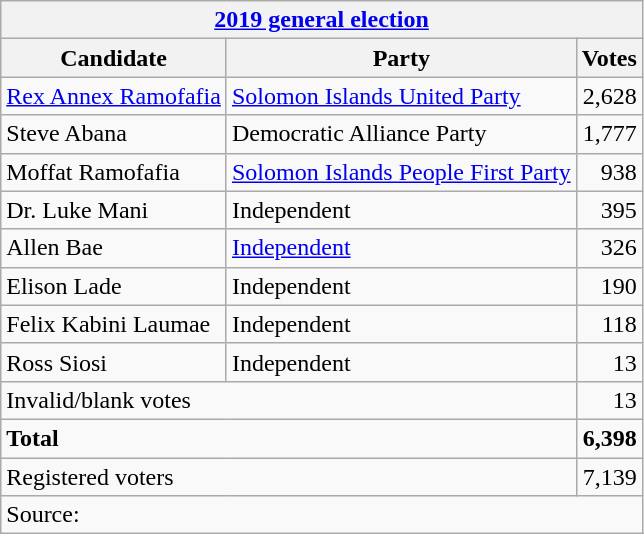<table class=wikitable style=text-align:left>
<tr>
<th colspan=3><a href='#'>2019 general election</a></th>
</tr>
<tr>
<th>Candidate</th>
<th>Party</th>
<th>Votes</th>
</tr>
<tr>
<td><a href='#'>Rex Annex Ramofafia</a></td>
<td><a href='#'>Solomon Islands United Party</a></td>
<td align=right>2,628</td>
</tr>
<tr>
<td>Steve Abana</td>
<td>Democratic Alliance Party</td>
<td align=right>1,777</td>
</tr>
<tr>
<td>Moffat Ramofafia</td>
<td><a href='#'>Solomon Islands People First Party</a></td>
<td align=right>938</td>
</tr>
<tr>
<td>Dr. Luke Mani</td>
<td>Independent</td>
<td align=right>395</td>
</tr>
<tr>
<td>Allen Bae</td>
<td><a href='#'>Independent</a></td>
<td align=right>326</td>
</tr>
<tr>
<td>Elison Lade</td>
<td>Independent</td>
<td align=right>190</td>
</tr>
<tr>
<td>Felix Kabini Laumae</td>
<td>Independent</td>
<td align=right>118</td>
</tr>
<tr>
<td>Ross Siosi</td>
<td>Independent</td>
<td align=right>13</td>
</tr>
<tr>
<td colspan=2>Invalid/blank votes</td>
<td align=right>13</td>
</tr>
<tr>
<td colspan=2><strong>Total</strong></td>
<td align=right><strong>6,398</strong></td>
</tr>
<tr>
<td colspan=2>Registered voters</td>
<td align=right>7,139</td>
</tr>
<tr>
<td colspan=3>Source: </td>
</tr>
</table>
